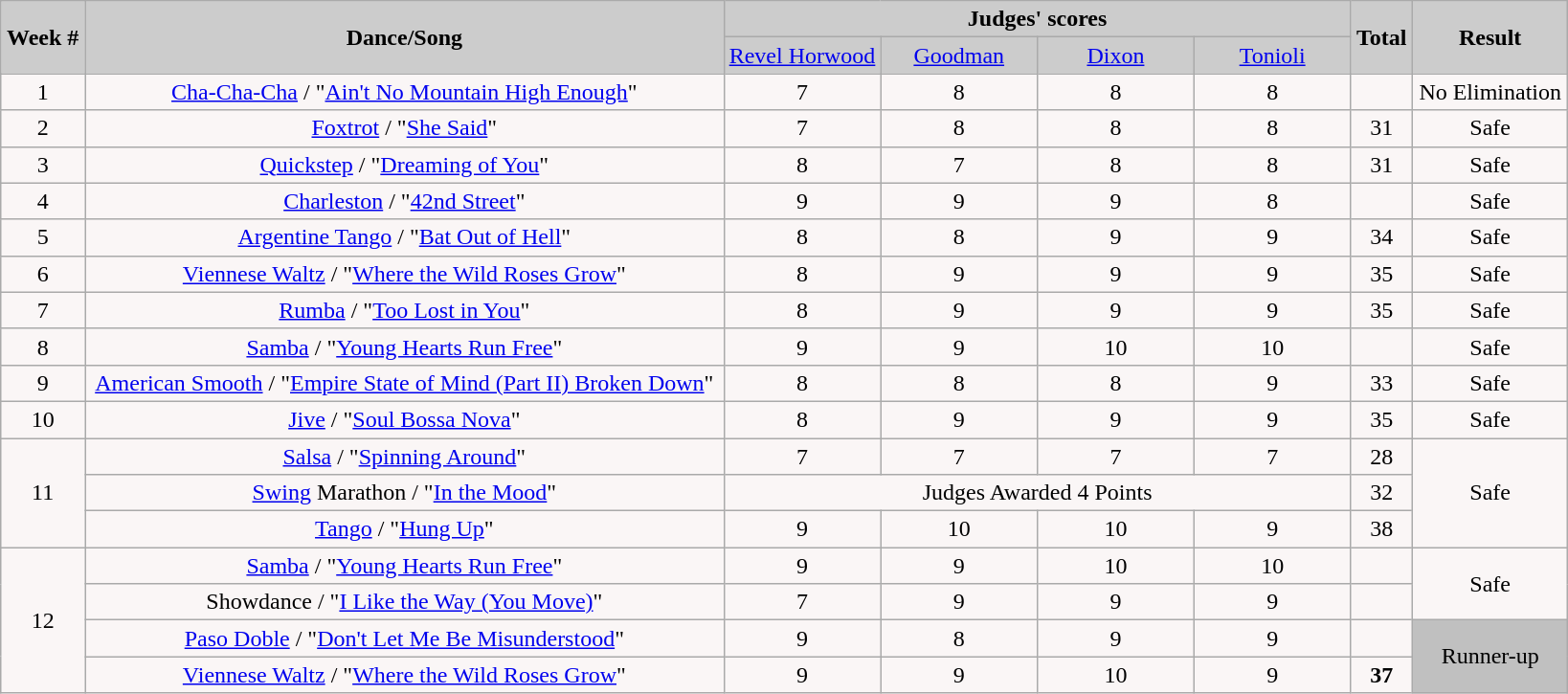<table class="wikitable collapsible collapsed">
<tr>
<th rowspan="2"  style="background:#ccc; text-align:Center;"><strong>Week #</strong></th>
<th rowspan="2"  style="background:#ccc; text-align:Center;"><strong>Dance</strong>/<strong>Song</strong></th>
<th colspan="4"  style="background:#ccc; text-align:Center;"><strong>Judges' scores</strong></th>
<th rowspan="2"  style="background:#ccc; text-align:Center;"><strong>Total</strong></th>
<th rowspan="2"  style="background:#ccc; text-align:Center;"><strong>Result</strong></th>
</tr>
<tr>
<td style="width:10%; background:#ccc; text-align:center;"><a href='#'>Revel Horwood</a></td>
<td style="width:10%; background:#ccc; text-align:center;"><a href='#'>Goodman</a></td>
<td style="width:10%; background:#ccc; text-align:center;"><a href='#'>Dixon</a></td>
<td style="width:10%; background:#ccc; text-align:center;"><a href='#'>Tonioli</a></td>
</tr>
<tr>
<td style="text-align:center; background:#faf6f6;">1</td>
<td style="text-align:center; background:#faf6f6;"><a href='#'>Cha-Cha-Cha</a> / "<a href='#'>Ain't No Mountain High Enough</a>"</td>
<td style="text-align:center; background:#faf6f6;">7</td>
<td style="text-align:center; background:#faf6f6;">8</td>
<td style="text-align:center; background:#faf6f6;">8</td>
<td style="text-align:center; background:#faf6f6;">8</td>
<td style="text-align:center; background:#faf6f6;"></td>
<td style="text-align:center; background:#faf6f6;">No Elimination</td>
</tr>
<tr>
<td style="text-align:center; background:#faf6f6;">2</td>
<td style="text-align:center; background:#faf6f6;"><a href='#'>Foxtrot</a> / "<a href='#'>She Said</a>"</td>
<td style="text-align:center; background:#faf6f6;">7</td>
<td style="text-align:center; background:#faf6f6;">8</td>
<td style="text-align:center; background:#faf6f6;">8</td>
<td style="text-align:center; background:#faf6f6;">8</td>
<td style="text-align:center; background:#faf6f6;">31</td>
<td style="text-align:center; background:#faf6f6;">Safe</td>
</tr>
<tr>
<td style="text-align:center; background:#faf6f6;">3</td>
<td style="text-align:center; background:#faf6f6;"><a href='#'>Quickstep</a> / "<a href='#'>Dreaming of You</a>"</td>
<td style="text-align:center; background:#faf6f6;">8</td>
<td style="text-align:center; background:#faf6f6;">7</td>
<td style="text-align:center; background:#faf6f6;">8</td>
<td style="text-align:center; background:#faf6f6;">8</td>
<td style="text-align:center; background:#faf6f6;">31</td>
<td style="text-align:center; background:#faf6f6;">Safe</td>
</tr>
<tr>
<td style="text-align:center; background:#faf6f6;">4</td>
<td style="text-align:center; background:#faf6f6;"><a href='#'>Charleston</a> / "<a href='#'>42nd Street</a>"</td>
<td style="text-align:center; background:#faf6f6;">9</td>
<td style="text-align:center; background:#faf6f6;">9</td>
<td style="text-align:center; background:#faf6f6;">9</td>
<td style="text-align:center; background:#faf6f6;">8</td>
<td style="text-align:center; background:#faf6f6;"></td>
<td style="text-align:center; background:#faf6f6;">Safe</td>
</tr>
<tr>
<td style="text-align:center; background:#faf6f6;">5</td>
<td style="text-align:center; background:#faf6f6;"><a href='#'>Argentine Tango</a> / "<a href='#'>Bat Out of Hell</a>"</td>
<td style="text-align:center; background:#faf6f6;">8</td>
<td style="text-align:center; background:#faf6f6;">8</td>
<td style="text-align:center; background:#faf6f6;">9</td>
<td style="text-align:center; background:#faf6f6;">9</td>
<td style="text-align:center; background:#faf6f6;">34</td>
<td style="text-align:center; background:#faf6f6;">Safe</td>
</tr>
<tr style="text-align:center; background:#faf6f6;">
<td>6</td>
<td><a href='#'>Viennese Waltz</a> / "<a href='#'>Where the Wild Roses Grow</a>"</td>
<td>8</td>
<td>9</td>
<td>9</td>
<td>9</td>
<td>35</td>
<td>Safe</td>
</tr>
<tr>
<td style="text-align:center; background:#faf6f6;">7</td>
<td style="text-align:center; background:#faf6f6;"><a href='#'>Rumba</a> / "<a href='#'>Too Lost in You</a>"</td>
<td style="text-align:center; background:#faf6f6;">8</td>
<td style="text-align:center; background:#faf6f6;">9</td>
<td style="text-align:center; background:#faf6f6;">9</td>
<td style="text-align:center; background:#faf6f6;">9</td>
<td style="text-align:center; background:#faf6f6;">35</td>
<td style="text-align:center; background:#faf6f6;">Safe</td>
</tr>
<tr style="text-align:center; background:#faf6f6;">
<td>8</td>
<td><a href='#'>Samba</a> / "<a href='#'>Young Hearts Run Free</a>"</td>
<td>9</td>
<td>9</td>
<td>10</td>
<td>10</td>
<td></td>
<td>Safe</td>
</tr>
<tr style="text-align:center; background:#faf6f6;">
<td>9</td>
<td><a href='#'>American Smooth</a> / "<a href='#'>Empire State of Mind (Part II) Broken Down</a>"</td>
<td>8</td>
<td>8</td>
<td>8</td>
<td>9</td>
<td>33</td>
<td>Safe</td>
</tr>
<tr>
<td style="text-align:center; background:#faf6f6;">10</td>
<td style="text-align:center; background:#faf6f6;"><a href='#'>Jive</a> / "<a href='#'>Soul Bossa Nova</a>"</td>
<td style="text-align:center; background:#faf6f6;">8</td>
<td style="text-align:center; background:#faf6f6;">9</td>
<td style="text-align:center; background:#faf6f6;">9</td>
<td style="text-align:center; background:#faf6f6;">9</td>
<td style="text-align:center; background:#faf6f6;">35</td>
<td style="text-align:center; background:#faf6f6;">Safe</td>
</tr>
<tr>
<td style="text-align:center; background:#faf6f6;" rowspan="3">11</td>
<td style="text-align:center; background:#faf6f6;"><a href='#'>Salsa</a> / "<a href='#'>Spinning Around</a>"</td>
<td style="text-align:center; background:#faf6f6;">7</td>
<td style="text-align:center; background:#faf6f6;">7</td>
<td style="text-align:center; background:#faf6f6;">7</td>
<td style="text-align:center; background:#faf6f6;">7</td>
<td style="text-align:center; background:#faf6f6;">28</td>
<td style="text-align:center; background:#faf6f6;" rowspan="3">Safe</td>
</tr>
<tr>
<td style="text-align:center; background:#faf6f6;"><a href='#'>Swing</a> Marathon / "<a href='#'>In the Mood</a>"</td>
<td style="text-align:center; background:#faf6f6;" colspan="4">Judges Awarded 4 Points</td>
<td style="text-align:center; background:#faf6f6;">32</td>
</tr>
<tr>
<td style="text-align:center; background:#faf6f6;"><a href='#'>Tango</a> / "<a href='#'>Hung Up</a>"</td>
<td style="text-align:center; background:#faf6f6;">9</td>
<td style="text-align:center; background:#faf6f6;">10</td>
<td style="text-align:center; background:#faf6f6;">10</td>
<td style="text-align:center; background:#faf6f6;">9</td>
<td style="text-align:center; background:#faf6f6;">38</td>
</tr>
<tr style="text-align:center; background:#faf6f6;">
<td rowspan="4">12</td>
<td><a href='#'>Samba</a> / "<a href='#'>Young Hearts Run Free</a>"</td>
<td>9</td>
<td>9</td>
<td>10</td>
<td>10</td>
<td></td>
<td rowspan="2">Safe</td>
</tr>
<tr style="text-align:center; background:#faf6f6;">
<td>Showdance / "<a href='#'>I Like the Way (You Move)</a>"</td>
<td>7</td>
<td>9</td>
<td>9</td>
<td>9</td>
<td></td>
</tr>
<tr style="text-align:center;">
<td style="background:#faf6f6;"><a href='#'>Paso Doble</a> / "<a href='#'>Don't Let Me Be Misunderstood</a>"</td>
<td style="background:#faf6f6;">9</td>
<td style="background:#faf6f6;">8</td>
<td style="background:#faf6f6;">9</td>
<td style="background:#faf6f6;">9</td>
<td style="background:#faf6f6;"></td>
<td style="background:silver;" rowspan="2">Runner-up</td>
</tr>
<tr style="text-align:center; background:#faf6f6;">
<td><a href='#'>Viennese Waltz</a> /  "<a href='#'>Where the Wild Roses Grow</a>"</td>
<td>9</td>
<td>9</td>
<td>10</td>
<td>9</td>
<td><strong>37</strong></td>
</tr>
</table>
